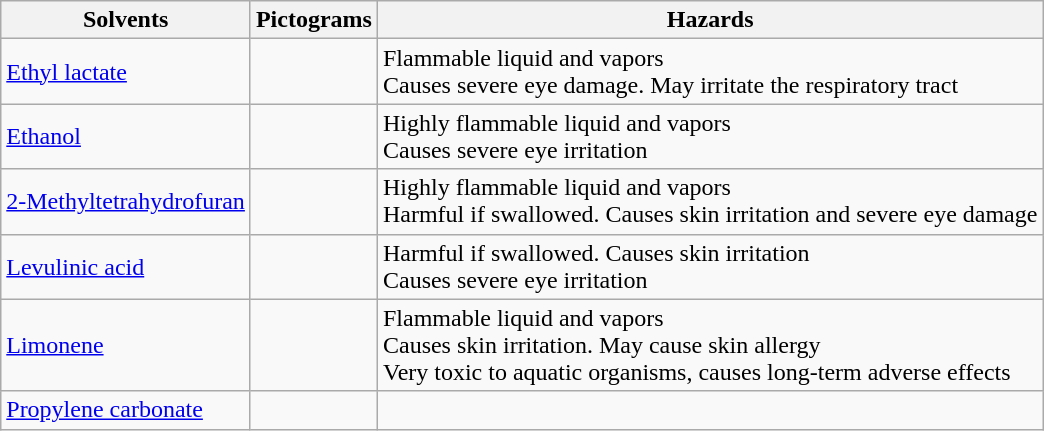<table class="wikitable">
<tr>
<th>Solvents</th>
<th>Pictograms</th>
<th>Hazards</th>
</tr>
<tr>
<td><a href='#'>Ethyl lactate</a></td>
<td></td>
<td>Flammable liquid and vapors<br>Causes severe eye damage. May irritate the respiratory tract</td>
</tr>
<tr>
<td><a href='#'>Ethanol</a></td>
<td></td>
<td>Highly flammable liquid and vapors<br>Causes severe eye irritation</td>
</tr>
<tr>
<td><a href='#'>2-Methyltetrahydrofuran</a></td>
<td></td>
<td>Highly flammable liquid and vapors<br>Harmful if swallowed. Causes skin irritation and severe eye damage</td>
</tr>
<tr>
<td><a href='#'>Levulinic acid</a></td>
<td></td>
<td>Harmful if swallowed. Causes skin irritation<br>Causes severe eye irritation</td>
</tr>
<tr>
<td><a href='#'>Limonene</a></td>
<td></td>
<td>Flammable liquid and vapors<br>Causes skin irritation. May cause skin allergy<br>Very toxic to aquatic organisms, causes long-term adverse effects</td>
</tr>
<tr>
<td><a href='#'>Propylene carbonate</a></td>
<td></td>
</tr>
</table>
